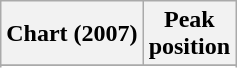<table class="wikitable sortable plainrowheaders" style="text-align:center">
<tr>
<th scope="col">Chart (2007)</th>
<th scope="col">Peak<br> position</th>
</tr>
<tr>
</tr>
<tr>
</tr>
<tr>
</tr>
</table>
